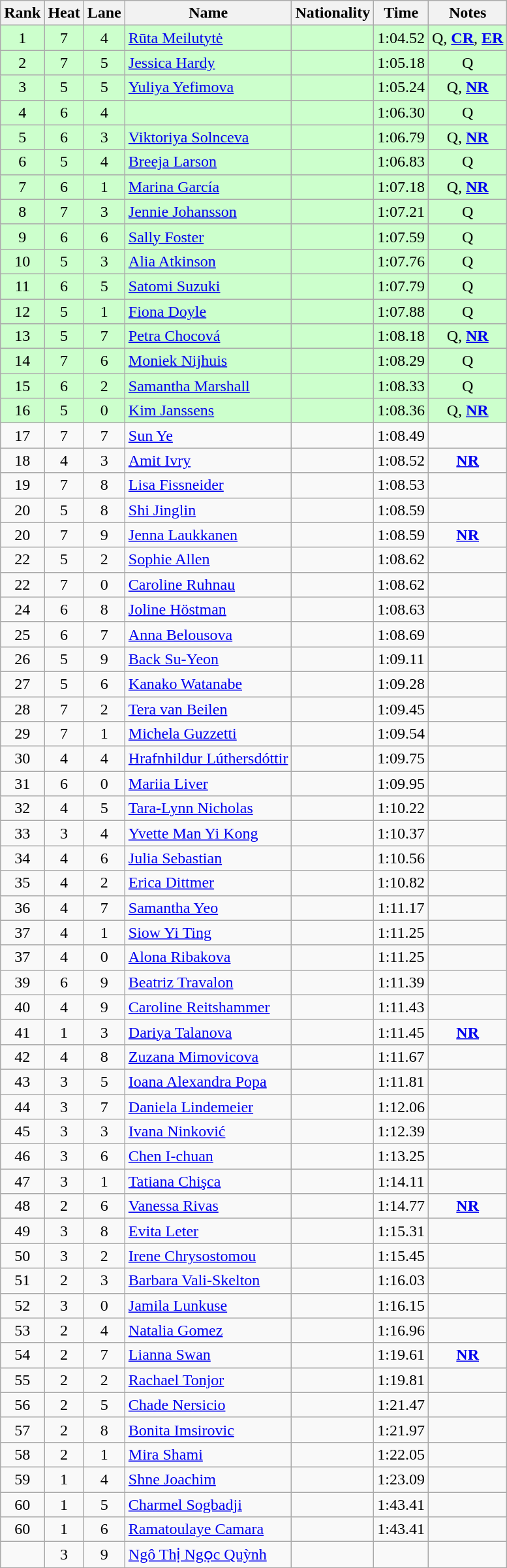<table class="wikitable sortable" style="text-align:center">
<tr>
<th>Rank</th>
<th>Heat</th>
<th>Lane</th>
<th>Name</th>
<th>Nationality</th>
<th>Time</th>
<th>Notes</th>
</tr>
<tr bgcolor=ccffcc>
<td>1</td>
<td>7</td>
<td>4</td>
<td align=left><a href='#'>Rūta Meilutytė</a></td>
<td align=left></td>
<td>1:04.52</td>
<td>Q, <strong><a href='#'>CR</a></strong>, <strong><a href='#'>ER</a></strong></td>
</tr>
<tr bgcolor=ccffcc>
<td>2</td>
<td>7</td>
<td>5</td>
<td align=left><a href='#'>Jessica Hardy</a></td>
<td align=left></td>
<td>1:05.18</td>
<td>Q</td>
</tr>
<tr bgcolor=ccffcc>
<td>3</td>
<td>5</td>
<td>5</td>
<td align=left><a href='#'>Yuliya Yefimova</a></td>
<td align=left></td>
<td>1:05.24</td>
<td>Q, <strong><a href='#'>NR</a></strong></td>
</tr>
<tr bgcolor=ccffcc>
<td>4</td>
<td>6</td>
<td>4</td>
<td align=left></td>
<td align=left></td>
<td>1:06.30</td>
<td>Q</td>
</tr>
<tr bgcolor=ccffcc>
<td>5</td>
<td>6</td>
<td>3</td>
<td align=left><a href='#'>Viktoriya Solnceva</a></td>
<td align=left></td>
<td>1:06.79</td>
<td>Q, <strong><a href='#'>NR</a></strong></td>
</tr>
<tr bgcolor=ccffcc>
<td>6</td>
<td>5</td>
<td>4</td>
<td align=left><a href='#'>Breeja Larson</a></td>
<td align=left></td>
<td>1:06.83</td>
<td>Q</td>
</tr>
<tr bgcolor=ccffcc>
<td>7</td>
<td>6</td>
<td>1</td>
<td align=left><a href='#'>Marina García</a></td>
<td align=left></td>
<td>1:07.18</td>
<td>Q, <strong><a href='#'>NR</a></strong></td>
</tr>
<tr bgcolor=ccffcc>
<td>8</td>
<td>7</td>
<td>3</td>
<td align=left><a href='#'>Jennie Johansson</a></td>
<td align=left></td>
<td>1:07.21</td>
<td>Q</td>
</tr>
<tr bgcolor=ccffcc>
<td>9</td>
<td>6</td>
<td>6</td>
<td align=left><a href='#'>Sally Foster</a></td>
<td align=left></td>
<td>1:07.59</td>
<td>Q</td>
</tr>
<tr bgcolor=ccffcc>
<td>10</td>
<td>5</td>
<td>3</td>
<td align=left><a href='#'>Alia Atkinson</a></td>
<td align=left></td>
<td>1:07.76</td>
<td>Q</td>
</tr>
<tr bgcolor=ccffcc>
<td>11</td>
<td>6</td>
<td>5</td>
<td align=left><a href='#'>Satomi Suzuki</a></td>
<td align=left></td>
<td>1:07.79</td>
<td>Q</td>
</tr>
<tr bgcolor=ccffcc>
<td>12</td>
<td>5</td>
<td>1</td>
<td align=left><a href='#'>Fiona Doyle</a></td>
<td align=left></td>
<td>1:07.88</td>
<td>Q</td>
</tr>
<tr bgcolor=ccffcc>
<td>13</td>
<td>5</td>
<td>7</td>
<td align=left><a href='#'>Petra Chocová</a></td>
<td align=left></td>
<td>1:08.18</td>
<td>Q, <strong><a href='#'>NR</a></strong></td>
</tr>
<tr bgcolor=ccffcc>
<td>14</td>
<td>7</td>
<td>6</td>
<td align=left><a href='#'>Moniek Nijhuis</a></td>
<td align=left></td>
<td>1:08.29</td>
<td>Q</td>
</tr>
<tr bgcolor=ccffcc>
<td>15</td>
<td>6</td>
<td>2</td>
<td align=left><a href='#'>Samantha Marshall</a></td>
<td align=left></td>
<td>1:08.33</td>
<td>Q</td>
</tr>
<tr bgcolor=ccffcc>
<td>16</td>
<td>5</td>
<td>0</td>
<td align=left><a href='#'>Kim Janssens</a></td>
<td align=left></td>
<td>1:08.36</td>
<td>Q, <strong><a href='#'>NR</a></strong></td>
</tr>
<tr>
<td>17</td>
<td>7</td>
<td>7</td>
<td align=left><a href='#'>Sun Ye</a></td>
<td align=left></td>
<td>1:08.49</td>
<td></td>
</tr>
<tr>
<td>18</td>
<td>4</td>
<td>3</td>
<td align=left><a href='#'>Amit Ivry</a></td>
<td align=left></td>
<td>1:08.52</td>
<td><strong><a href='#'>NR</a></strong></td>
</tr>
<tr>
<td>19</td>
<td>7</td>
<td>8</td>
<td align=left><a href='#'>Lisa Fissneider</a></td>
<td align=left></td>
<td>1:08.53</td>
<td></td>
</tr>
<tr>
<td>20</td>
<td>5</td>
<td>8</td>
<td align=left><a href='#'>Shi Jinglin</a></td>
<td align=left></td>
<td>1:08.59</td>
<td></td>
</tr>
<tr>
<td>20</td>
<td>7</td>
<td>9</td>
<td align=left><a href='#'>Jenna Laukkanen</a></td>
<td align=left></td>
<td>1:08.59</td>
<td><strong><a href='#'>NR</a></strong></td>
</tr>
<tr>
<td>22</td>
<td>5</td>
<td>2</td>
<td align=left><a href='#'>Sophie Allen</a></td>
<td align=left></td>
<td>1:08.62</td>
<td></td>
</tr>
<tr>
<td>22</td>
<td>7</td>
<td>0</td>
<td align=left><a href='#'>Caroline Ruhnau</a></td>
<td align=left></td>
<td>1:08.62</td>
<td></td>
</tr>
<tr>
<td>24</td>
<td>6</td>
<td>8</td>
<td align=left><a href='#'>Joline Höstman</a></td>
<td align=left></td>
<td>1:08.63</td>
<td></td>
</tr>
<tr>
<td>25</td>
<td>6</td>
<td>7</td>
<td align=left><a href='#'>Anna Belousova</a></td>
<td align=left></td>
<td>1:08.69</td>
<td></td>
</tr>
<tr>
<td>26</td>
<td>5</td>
<td>9</td>
<td align=left><a href='#'>Back Su-Yeon</a></td>
<td align=left></td>
<td>1:09.11</td>
<td></td>
</tr>
<tr>
<td>27</td>
<td>5</td>
<td>6</td>
<td align=left><a href='#'>Kanako Watanabe</a></td>
<td align=left></td>
<td>1:09.28</td>
<td></td>
</tr>
<tr>
<td>28</td>
<td>7</td>
<td>2</td>
<td align=left><a href='#'>Tera van Beilen</a></td>
<td align=left></td>
<td>1:09.45</td>
<td></td>
</tr>
<tr>
<td>29</td>
<td>7</td>
<td>1</td>
<td align=left><a href='#'>Michela Guzzetti</a></td>
<td align=left></td>
<td>1:09.54</td>
<td></td>
</tr>
<tr>
<td>30</td>
<td>4</td>
<td>4</td>
<td align=left><a href='#'>Hrafnhildur Lúthersdóttir</a></td>
<td align=left></td>
<td>1:09.75</td>
<td></td>
</tr>
<tr>
<td>31</td>
<td>6</td>
<td>0</td>
<td align=left><a href='#'>Mariia Liver</a></td>
<td align=left></td>
<td>1:09.95</td>
<td></td>
</tr>
<tr>
<td>32</td>
<td>4</td>
<td>5</td>
<td align=left><a href='#'>Tara-Lynn Nicholas</a></td>
<td align=left></td>
<td>1:10.22</td>
<td></td>
</tr>
<tr>
<td>33</td>
<td>3</td>
<td>4</td>
<td align=left><a href='#'>Yvette Man Yi Kong</a></td>
<td align=left></td>
<td>1:10.37</td>
<td></td>
</tr>
<tr>
<td>34</td>
<td>4</td>
<td>6</td>
<td align=left><a href='#'>Julia Sebastian</a></td>
<td align=left></td>
<td>1:10.56</td>
<td></td>
</tr>
<tr>
<td>35</td>
<td>4</td>
<td>2</td>
<td align=left><a href='#'>Erica Dittmer</a></td>
<td align=left></td>
<td>1:10.82</td>
<td></td>
</tr>
<tr>
<td>36</td>
<td>4</td>
<td>7</td>
<td align=left><a href='#'>Samantha Yeo</a></td>
<td align=left></td>
<td>1:11.17</td>
<td></td>
</tr>
<tr>
<td>37</td>
<td>4</td>
<td>1</td>
<td align=left><a href='#'>Siow Yi Ting</a></td>
<td align=left></td>
<td>1:11.25</td>
<td></td>
</tr>
<tr>
<td>37</td>
<td>4</td>
<td>0</td>
<td align=left><a href='#'>Alona Ribakova</a></td>
<td align=left></td>
<td>1:11.25</td>
<td></td>
</tr>
<tr>
<td>39</td>
<td>6</td>
<td>9</td>
<td align=left><a href='#'>Beatriz Travalon</a></td>
<td align=left></td>
<td>1:11.39</td>
<td></td>
</tr>
<tr>
<td>40</td>
<td>4</td>
<td>9</td>
<td align=left><a href='#'>Caroline Reitshammer</a></td>
<td align=left></td>
<td>1:11.43</td>
<td></td>
</tr>
<tr>
<td>41</td>
<td>1</td>
<td>3</td>
<td align=left><a href='#'>Dariya Talanova</a></td>
<td align=left></td>
<td>1:11.45</td>
<td><strong><a href='#'>NR</a></strong></td>
</tr>
<tr>
<td>42</td>
<td>4</td>
<td>8</td>
<td align=left><a href='#'>Zuzana Mimovicova</a></td>
<td align=left></td>
<td>1:11.67</td>
<td></td>
</tr>
<tr>
<td>43</td>
<td>3</td>
<td>5</td>
<td align=left><a href='#'>Ioana Alexandra Popa</a></td>
<td align=left></td>
<td>1:11.81</td>
<td></td>
</tr>
<tr>
<td>44</td>
<td>3</td>
<td>7</td>
<td align=left><a href='#'>Daniela Lindemeier</a></td>
<td align=left></td>
<td>1:12.06</td>
<td></td>
</tr>
<tr>
<td>45</td>
<td>3</td>
<td>3</td>
<td align=left><a href='#'>Ivana Ninković</a></td>
<td align=left></td>
<td>1:12.39</td>
<td></td>
</tr>
<tr>
<td>46</td>
<td>3</td>
<td>6</td>
<td align=left><a href='#'>Chen I-chuan</a></td>
<td align=left></td>
<td>1:13.25</td>
<td></td>
</tr>
<tr>
<td>47</td>
<td>3</td>
<td>1</td>
<td align=left><a href='#'>Tatiana Chişca</a></td>
<td align=left></td>
<td>1:14.11</td>
<td></td>
</tr>
<tr>
<td>48</td>
<td>2</td>
<td>6</td>
<td align=left><a href='#'>Vanessa Rivas</a></td>
<td align=left></td>
<td>1:14.77</td>
<td><strong><a href='#'>NR</a></strong></td>
</tr>
<tr>
<td>49</td>
<td>3</td>
<td>8</td>
<td align=left><a href='#'>Evita Leter</a></td>
<td align=left></td>
<td>1:15.31</td>
<td></td>
</tr>
<tr>
<td>50</td>
<td>3</td>
<td>2</td>
<td align=left><a href='#'>Irene Chrysostomou</a></td>
<td align=left></td>
<td>1:15.45</td>
<td></td>
</tr>
<tr>
<td>51</td>
<td>2</td>
<td>3</td>
<td align=left><a href='#'>Barbara Vali-Skelton</a></td>
<td align=left></td>
<td>1:16.03</td>
<td></td>
</tr>
<tr>
<td>52</td>
<td>3</td>
<td>0</td>
<td align=left><a href='#'>Jamila Lunkuse</a></td>
<td align=left></td>
<td>1:16.15</td>
<td></td>
</tr>
<tr>
<td>53</td>
<td>2</td>
<td>4</td>
<td align=left><a href='#'>Natalia Gomez</a></td>
<td align=left></td>
<td>1:16.96</td>
<td></td>
</tr>
<tr>
<td>54</td>
<td>2</td>
<td>7</td>
<td align=left><a href='#'>Lianna Swan</a></td>
<td align=left></td>
<td>1:19.61</td>
<td><strong><a href='#'>NR</a></strong></td>
</tr>
<tr>
<td>55</td>
<td>2</td>
<td>2</td>
<td align=left><a href='#'>Rachael Tonjor</a></td>
<td align=left></td>
<td>1:19.81</td>
<td></td>
</tr>
<tr>
<td>56</td>
<td>2</td>
<td>5</td>
<td align=left><a href='#'>Chade Nersicio</a></td>
<td align=left></td>
<td>1:21.47</td>
<td></td>
</tr>
<tr>
<td>57</td>
<td>2</td>
<td>8</td>
<td align=left><a href='#'>Bonita Imsirovic</a></td>
<td align=left></td>
<td>1:21.97</td>
<td></td>
</tr>
<tr>
<td>58</td>
<td>2</td>
<td>1</td>
<td align=left><a href='#'>Mira Shami</a></td>
<td align=left></td>
<td>1:22.05</td>
<td></td>
</tr>
<tr>
<td>59</td>
<td>1</td>
<td>4</td>
<td align=left><a href='#'>Shne Joachim</a></td>
<td align=left></td>
<td>1:23.09</td>
<td></td>
</tr>
<tr>
<td>60</td>
<td>1</td>
<td>5</td>
<td align=left><a href='#'>Charmel Sogbadji</a></td>
<td align=left></td>
<td>1:43.41</td>
<td></td>
</tr>
<tr>
<td>60</td>
<td>1</td>
<td>6</td>
<td align=left><a href='#'>Ramatoulaye Camara</a></td>
<td align=left></td>
<td>1:43.41</td>
<td></td>
</tr>
<tr>
<td></td>
<td>3</td>
<td>9</td>
<td align=left><a href='#'>Ngô Thị Ngọc Quỳnh</a></td>
<td align=left></td>
<td></td>
<td></td>
</tr>
</table>
